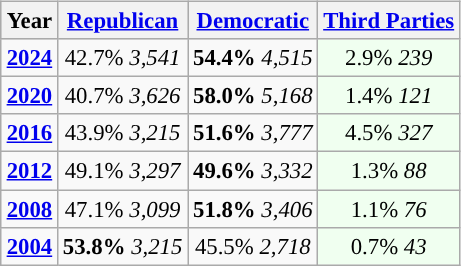<table class="wikitable" style="float:right; font-size:95%;">
<tr bgcolor=lightgrey>
<th>Year</th>
<th><a href='#'>Republican</a></th>
<th><a href='#'>Democratic</a></th>
<th><a href='#'>Third Parties</a></th>
</tr>
<tr>
<td style="text-align:center; "><strong><a href='#'>2024</a></strong></td>
<td style="text-align:center; ">42.7% <em>3,541</em></td>
<td style="text-align:center; "><strong>54.4%</strong> <em>4,515</em></td>
<td style="text-align:center; background:honeyDew;">2.9% <em>239</em></td>
</tr>
<tr>
<td style="text-align:center; "><strong><a href='#'>2020</a></strong></td>
<td style="text-align:center; ">40.7% <em>3,626</em></td>
<td style="text-align:center; "><strong>58.0%</strong> <em>5,168</em></td>
<td style="text-align:center; background:honeyDew;">1.4% <em>121</em></td>
</tr>
<tr>
<td style="text-align:center; "><strong><a href='#'>2016</a></strong></td>
<td style="text-align:center; ">43.9% <em>3,215</em></td>
<td style="text-align:center; "><strong>51.6%</strong> <em>3,777</em></td>
<td style="text-align:center; background:honeyDew;">4.5% <em>327</em></td>
</tr>
<tr>
<td style="text-align:center; "><strong><a href='#'>2012</a></strong></td>
<td style="text-align:center; ">49.1% <em>3,297</em></td>
<td style="text-align:center; "><strong>49.6%</strong> <em>3,332</em></td>
<td style="text-align:center; background:honeyDew;">1.3% <em>88</em></td>
</tr>
<tr>
<td style="text-align:center; "><strong><a href='#'>2008</a></strong></td>
<td style="text-align:center; ">47.1% <em>3,099</em></td>
<td style="text-align:center; "><strong>51.8%</strong> <em>3,406</em></td>
<td style="text-align:center; background:honeyDew;">1.1% <em>76</em></td>
</tr>
<tr>
<td style="text-align:center; "><strong><a href='#'>2004</a></strong></td>
<td style="text-align:center; "><strong>53.8%</strong> <em>3,215</em></td>
<td style="text-align:center; ">45.5% <em>2,718</em></td>
<td style="text-align:center; background:honeyDew;">0.7% <em>43</em></td>
</tr>
</table>
